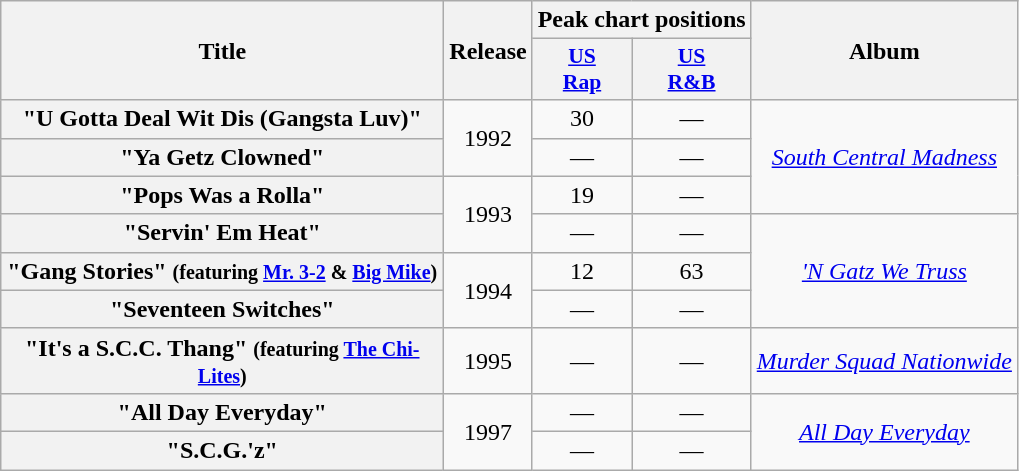<table class="wikitable plainrowheaders" style="text-align:center;">
<tr>
<th rowspan="2" style="width:18em;">Title</th>
<th rowspan="2">Release</th>
<th colspan="2">Peak chart positions</th>
<th rowspan="2">Album</th>
</tr>
<tr>
<th scope="col" style=font-size:90%;"><a href='#'>US<br>Rap</a><br></th>
<th scope="col" style=font-size:90%;"><a href='#'>US<br>R&B</a><br></th>
</tr>
<tr>
<th scope="row">"U Gotta Deal Wit Dis (Gangsta Luv)"</th>
<td rowspan="2">1992</td>
<td style="text-align:center;">30</td>
<td style="text-align:center;">—</td>
<td rowspan="3"><em><a href='#'>South Central Madness</a></em></td>
</tr>
<tr>
<th scope="row">"Ya Getz Clowned"</th>
<td style="text-align:center;">—</td>
<td style="text-align:center;">—</td>
</tr>
<tr>
<th scope="row">"Pops Was a Rolla"</th>
<td rowspan="2">1993</td>
<td style="text-align:center;">19</td>
<td style="text-align:center;">—</td>
</tr>
<tr>
<th scope="row">"Servin' Em Heat"</th>
<td style="text-align:center;">—</td>
<td style="text-align:center;">—</td>
<td rowspan="3"><em><a href='#'>'N Gatz We Truss</a></em></td>
</tr>
<tr>
<th scope="row">"Gang Stories" <small>(featuring <a href='#'>Mr. 3-2</a> & <a href='#'>Big Mike</a>)</small></th>
<td rowspan="2">1994</td>
<td style="text-align:center;">12</td>
<td style="text-align:center;">63</td>
</tr>
<tr>
<th scope="row">"Seventeen Switches"</th>
<td style="text-align:center;">—</td>
<td style="text-align:center;">—</td>
</tr>
<tr>
<th scope="row">"It's a S.C.C. Thang" <small>(featuring <a href='#'>The Chi-Lites</a>)</small></th>
<td>1995</td>
<td style="text-align:center;">—</td>
<td style="text-align:center;">—</td>
<td><em><a href='#'>Murder Squad Nationwide</a></em></td>
</tr>
<tr>
<th scope="row">"All Day Everyday"</th>
<td rowspan="2">1997</td>
<td style="text-align:center;">—</td>
<td style="text-align:center;">—</td>
<td rowspan="2"><em><a href='#'>All Day Everyday</a></em></td>
</tr>
<tr>
<th scope="row">"S.C.G.'z"</th>
<td style="text-align:center;">—</td>
<td style="text-align:center;">—</td>
</tr>
</table>
